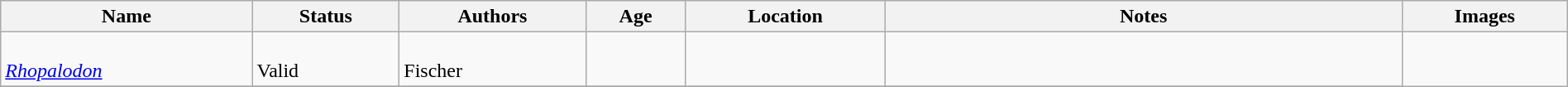<table class="wikitable sortable" align="center" width="100%">
<tr>
<th>Name</th>
<th>Status</th>
<th>Authors</th>
<th>Age</th>
<th>Location</th>
<th width="33%" class="unsortable">Notes</th>
<th class="unsortable">Images</th>
</tr>
<tr>
<td><br><em><a href='#'>Rhopalodon</a></em></td>
<td><br>Valid</td>
<td><br>Fischer
</td>
<td></td>
<td></td>
<td><br></td>
<td rowspan="99"><br></td>
</tr>
<tr>
</tr>
</table>
